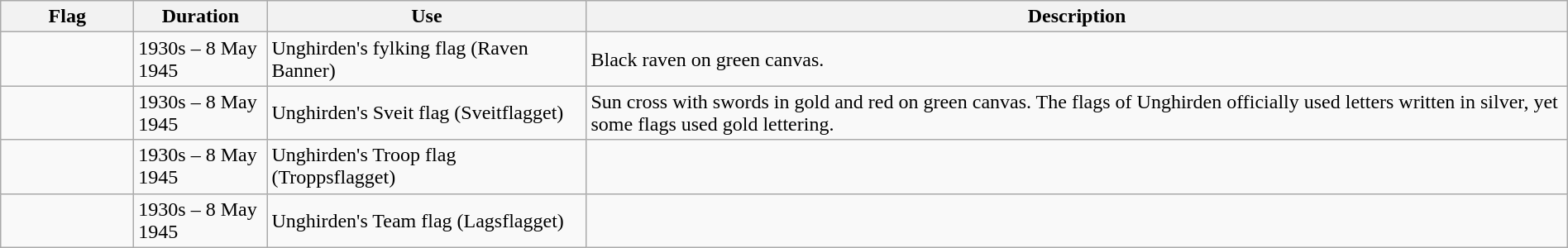<table class="wikitable" width="100%">
<tr>
<th style="width:100px;">Flag</th>
<th style="width:100px;">Duration</th>
<th style="width:250px;">Use</th>
<th style="min-width:250px">Description</th>
</tr>
<tr>
<td></td>
<td>1930s – 8 May 1945</td>
<td>Unghirden's fylking flag (Raven Banner)</td>
<td>Black raven on green canvas.</td>
</tr>
<tr>
<td></td>
<td>1930s – 8 May 1945</td>
<td>Unghirden's Sveit flag (Sveitflagget)</td>
<td>Sun cross with swords in gold and red on green canvas. The flags of Unghirden officially used letters written in silver, yet some flags used gold lettering.</td>
</tr>
<tr>
<td></td>
<td>1930s – 8 May 1945</td>
<td>Unghirden's Troop flag (Troppsflagget)</td>
<td></td>
</tr>
<tr>
<td></td>
<td>1930s – 8 May 1945</td>
<td>Unghirden's Team flag (Lagsflagget)</td>
<td></td>
</tr>
</table>
